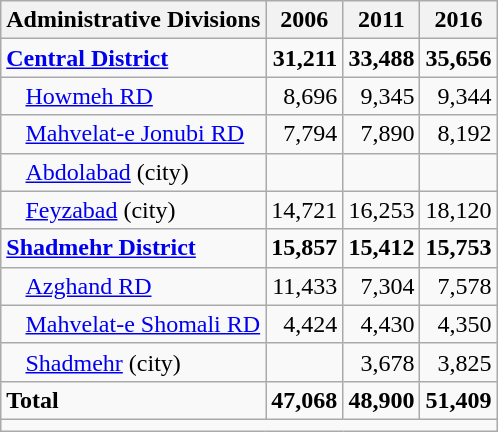<table class="wikitable">
<tr>
<th>Administrative Divisions</th>
<th>2006</th>
<th>2011</th>
<th>2016</th>
</tr>
<tr>
<td><strong><a href='#'>Central District</a></strong></td>
<td style="text-align: right;"><strong>31,211</strong></td>
<td style="text-align: right;"><strong>33,488</strong></td>
<td style="text-align: right;"><strong>35,656</strong></td>
</tr>
<tr>
<td style="padding-left: 1em;"><a href='#'>Howmeh RD</a></td>
<td style="text-align: right;">8,696</td>
<td style="text-align: right;">9,345</td>
<td style="text-align: right;">9,344</td>
</tr>
<tr>
<td style="padding-left: 1em;"><a href='#'>Mahvelat-e Jonubi RD</a></td>
<td style="text-align: right;">7,794</td>
<td style="text-align: right;">7,890</td>
<td style="text-align: right;">8,192</td>
</tr>
<tr>
<td style="padding-left: 1em;"><a href='#'>Abdolabad</a> (city)</td>
<td style="text-align: right;"></td>
<td style="text-align: right;"></td>
<td style="text-align: right;"></td>
</tr>
<tr>
<td style="padding-left: 1em;"><a href='#'>Feyzabad</a> (city)</td>
<td style="text-align: right;">14,721</td>
<td style="text-align: right;">16,253</td>
<td style="text-align: right;">18,120</td>
</tr>
<tr>
<td><strong><a href='#'>Shadmehr District</a></strong></td>
<td style="text-align: right;"><strong>15,857</strong></td>
<td style="text-align: right;"><strong>15,412</strong></td>
<td style="text-align: right;"><strong>15,753</strong></td>
</tr>
<tr>
<td style="padding-left: 1em;"><a href='#'>Azghand RD</a></td>
<td style="text-align: right;">11,433</td>
<td style="text-align: right;">7,304</td>
<td style="text-align: right;">7,578</td>
</tr>
<tr>
<td style="padding-left: 1em;"><a href='#'>Mahvelat-e Shomali RD</a></td>
<td style="text-align: right;">4,424</td>
<td style="text-align: right;">4,430</td>
<td style="text-align: right;">4,350</td>
</tr>
<tr>
<td style="padding-left: 1em;"><a href='#'>Shadmehr</a> (city)</td>
<td style="text-align: right;"></td>
<td style="text-align: right;">3,678</td>
<td style="text-align: right;">3,825</td>
</tr>
<tr>
<td><strong>Total</strong></td>
<td style="text-align: right;"><strong>47,068</strong></td>
<td style="text-align: right;"><strong>48,900</strong></td>
<td style="text-align: right;"><strong>51,409</strong></td>
</tr>
<tr>
<td colspan=4></td>
</tr>
</table>
